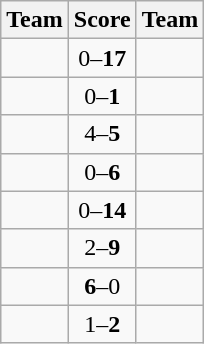<table class="wikitable">
<tr>
<th>Team</th>
<th>Score</th>
<th>Team</th>
</tr>
<tr>
<td></td>
<td align=center>0–<strong>17</strong></td>
<td><strong></strong></td>
</tr>
<tr>
<td></td>
<td align=center>0–<strong>1</strong></td>
<td><strong></strong></td>
</tr>
<tr>
<td></td>
<td align=center>4–<strong>5</strong></td>
<td><strong></strong></td>
</tr>
<tr>
<td></td>
<td align=center>0–<strong>6</strong></td>
<td><strong></strong></td>
</tr>
<tr>
<td></td>
<td align=center>0–<strong>14</strong></td>
<td><strong></strong></td>
</tr>
<tr>
<td></td>
<td align=center>2–<strong>9</strong></td>
<td><strong></strong></td>
</tr>
<tr>
<td><strong></strong></td>
<td align=center><strong>6</strong>–0</td>
<td></td>
</tr>
<tr>
<td></td>
<td align=center>1–<strong>2</strong></td>
<td><strong></strong></td>
</tr>
</table>
